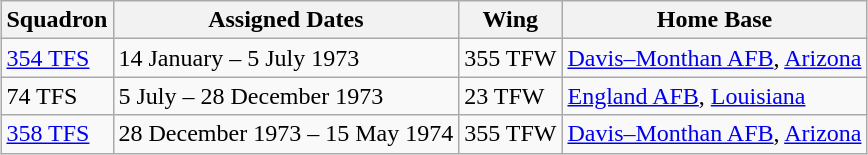<table class="wikitable" style="margin:auto">
<tr>
<th>Squadron</th>
<th>Assigned Dates</th>
<th>Wing</th>
<th>Home Base</th>
</tr>
<tr>
<td><a href='#'>354 TFS</a></td>
<td>14 January – 5 July 1973</td>
<td>355 TFW</td>
<td><a href='#'>Davis–Monthan AFB</a>, <a href='#'>Arizona</a></td>
</tr>
<tr>
<td>74 TFS</td>
<td>5 July – 28 December 1973</td>
<td>23 TFW</td>
<td><a href='#'>England AFB</a>, <a href='#'>Louisiana</a></td>
</tr>
<tr>
<td><a href='#'>358 TFS</a></td>
<td>28 December 1973 – 15 May 1974</td>
<td>355 TFW</td>
<td><a href='#'>Davis–Monthan AFB</a>, <a href='#'>Arizona</a></td>
</tr>
</table>
